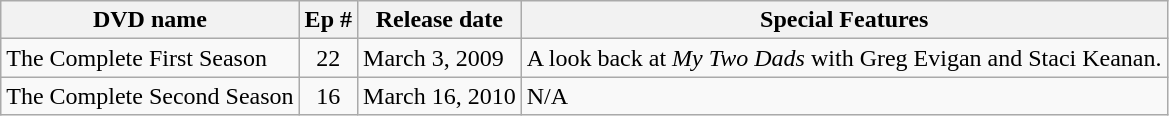<table class="wikitable">
<tr>
<th>DVD name</th>
<th>Ep #</th>
<th>Release date</th>
<th>Special Features</th>
</tr>
<tr>
<td>The Complete First Season</td>
<td align="center">22</td>
<td>March 3, 2009</td>
<td>A look back at <em>My Two Dads</em> with Greg Evigan and Staci Keanan.</td>
</tr>
<tr>
<td>The Complete Second Season</td>
<td align="center">16</td>
<td>March 16, 2010</td>
<td>N/A</td>
</tr>
</table>
